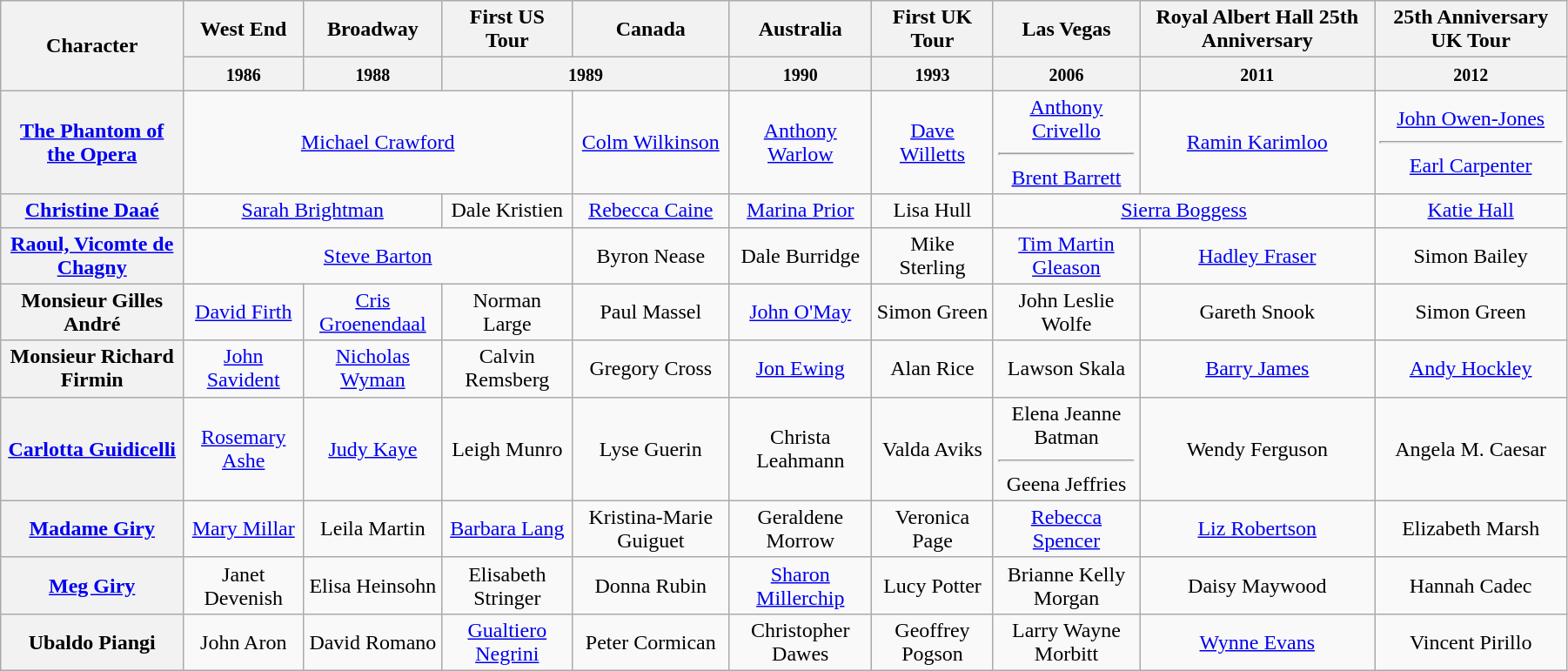<table class="wikitable" width="95%">
<tr>
<th rowspan=2>Character</th>
<th>West End</th>
<th>Broadway</th>
<th>First US Tour</th>
<th>Canada</th>
<th>Australia</th>
<th>First UK Tour</th>
<th>Las Vegas</th>
<th>Royal Albert Hall 25th Anniversary</th>
<th>25th Anniversary UK Tour</th>
</tr>
<tr>
<th><small>1986</small></th>
<th><small>1988</small></th>
<th colspan=2><small>1989</small></th>
<th><small>1990</small></th>
<th><small>1993</small></th>
<th><small>2006</small></th>
<th><small>2011</small></th>
<th><small>2012</small></th>
</tr>
<tr>
<th><a href='#'>The Phantom of the Opera</a></th>
<td colspan="3" align="center"><a href='#'>Michael Crawford</a></td>
<td align="center"><a href='#'>Colm Wilkinson</a></td>
<td align="center"><a href='#'>Anthony Warlow</a></td>
<td align="center"><a href='#'>Dave Willetts</a></td>
<td align="center"><a href='#'>Anthony Crivello</a><hr><a href='#'>Brent Barrett</a></td>
<td align="center"><a href='#'>Ramin Karimloo</a></td>
<td align="center"><a href='#'>John Owen-Jones</a><hr><a href='#'>Earl Carpenter</a></td>
</tr>
<tr>
<th><a href='#'>Christine Daaé</a></th>
<td colspan=2 align="center"><a href='#'>Sarah Brightman</a></td>
<td align="center">Dale Kristien</td>
<td align="center"><a href='#'>Rebecca Caine</a></td>
<td align="center"><a href='#'>Marina Prior</a></td>
<td align="center">Lisa Hull</td>
<td colspan=2 align="center"><a href='#'>Sierra Boggess</a></td>
<td align="center"><a href='#'>Katie Hall</a></td>
</tr>
<tr>
<th><a href='#'>Raoul, Vicomte de Chagny</a></th>
<td colspan="3" align="center"><a href='#'>Steve Barton</a></td>
<td align="center">Byron Nease</td>
<td align="center">Dale Burridge</td>
<td align="center">Mike Sterling</td>
<td align="center"><a href='#'>Tim Martin Gleason</a></td>
<td align="center"><a href='#'>Hadley Fraser</a></td>
<td align="center">Simon Bailey</td>
</tr>
<tr>
<th>Monsieur Gilles André</th>
<td align="center"><a href='#'>David Firth</a></td>
<td align="center"><a href='#'>Cris Groenendaal</a></td>
<td align="center">Norman Large</td>
<td align="center">Paul Massel</td>
<td align="center"><a href='#'>John O'May</a></td>
<td align="center">Simon Green</td>
<td align="center">John Leslie Wolfe</td>
<td align="center">Gareth Snook</td>
<td align="center">Simon Green</td>
</tr>
<tr>
<th>Monsieur Richard Firmin</th>
<td align="center"><a href='#'>John Savident</a></td>
<td align="center"><a href='#'>Nicholas Wyman</a></td>
<td align="center">Calvin Remsberg</td>
<td align="center">Gregory Cross</td>
<td align="center"><a href='#'>Jon Ewing</a></td>
<td align="center">Alan Rice</td>
<td align="center">Lawson Skala</td>
<td align="center"><a href='#'>Barry James</a></td>
<td align="center"><a href='#'>Andy Hockley</a></td>
</tr>
<tr>
<th><a href='#'>Carlotta Guidicelli</a></th>
<td align="center"><a href='#'>Rosemary Ashe</a></td>
<td align="center"><a href='#'>Judy Kaye</a></td>
<td align="center">Leigh Munro</td>
<td align="center">Lyse Guerin</td>
<td align="center">Christa Leahmann</td>
<td align="center">Valda Aviks</td>
<td align="center">Elena Jeanne Batman <hr>Geena Jeffries</td>
<td align="center">Wendy Ferguson</td>
<td align="center">Angela M. Caesar</td>
</tr>
<tr>
<th><a href='#'>Madame Giry</a></th>
<td align="center"><a href='#'>Mary Millar</a></td>
<td align="center">Leila Martin</td>
<td align="center"><a href='#'>Barbara Lang</a></td>
<td align="center">Kristina-Marie Guiguet</td>
<td align="center">Geraldene Morrow</td>
<td align="center">Veronica Page</td>
<td align="center"><a href='#'>Rebecca Spencer</a></td>
<td align="center"><a href='#'>Liz Robertson</a></td>
<td align="center">Elizabeth Marsh</td>
</tr>
<tr>
<th><a href='#'>Meg Giry</a></th>
<td align="center">Janet Devenish</td>
<td align="center">Elisa Heinsohn</td>
<td align="center">Elisabeth Stringer</td>
<td align="center">Donna Rubin</td>
<td align="center"><a href='#'>Sharon Millerchip</a></td>
<td align="center">Lucy Potter</td>
<td align="center">Brianne Kelly Morgan</td>
<td align="center">Daisy Maywood</td>
<td align="center">Hannah Cadec</td>
</tr>
<tr>
<th>Ubaldo Piangi</th>
<td align="center">John Aron</td>
<td align="center">David Romano</td>
<td align="center"><a href='#'>Gualtiero Negrini</a></td>
<td align="center">Peter Cormican</td>
<td align="center">Christopher Dawes</td>
<td align="center">Geoffrey Pogson</td>
<td align="center">Larry Wayne Morbitt</td>
<td align="center"><a href='#'>Wynne Evans</a></td>
<td align="center">Vincent Pirillo</td>
</tr>
</table>
